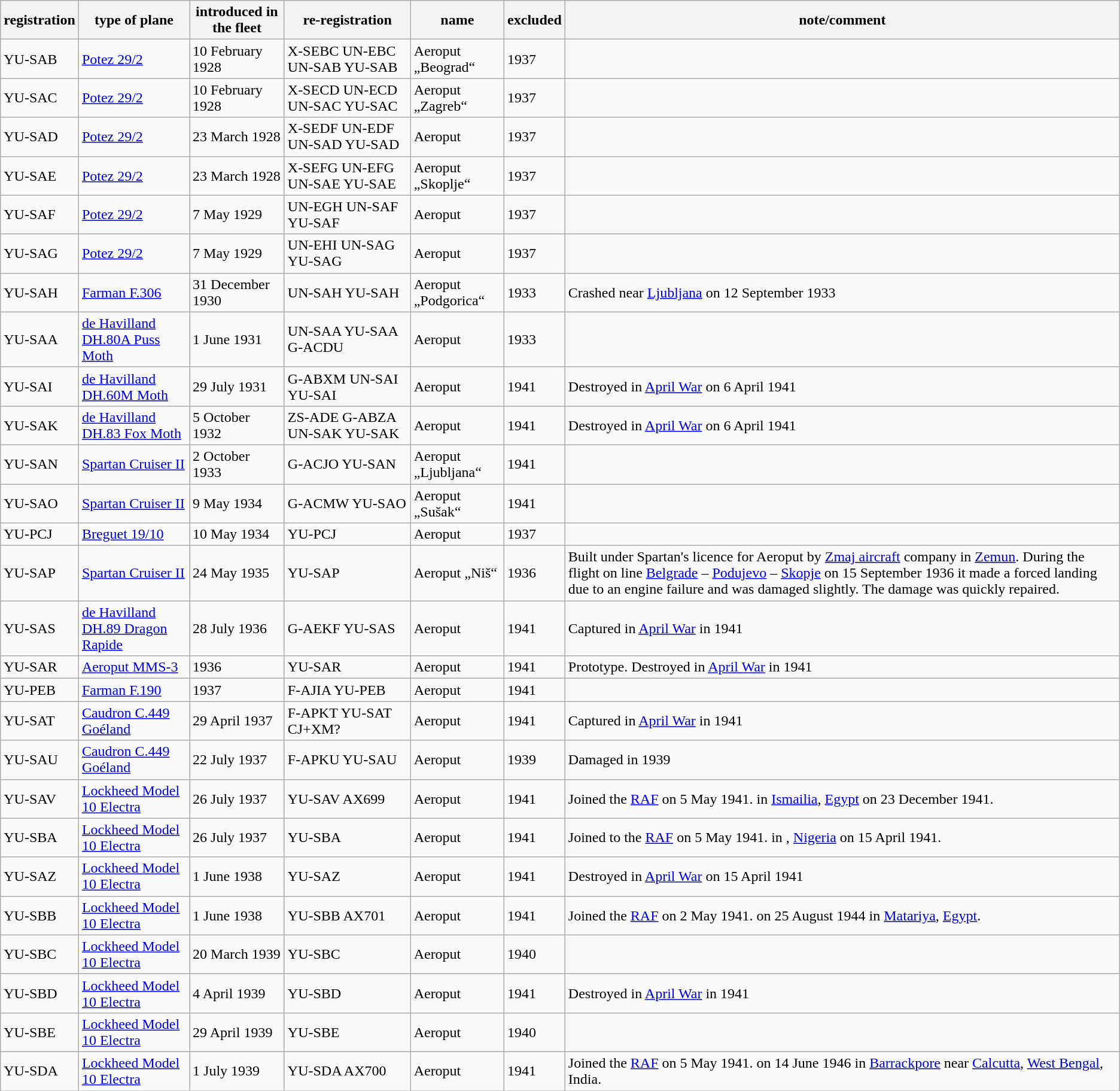<table class="wikitable">
<tr>
<th>registration</th>
<th>type of plane</th>
<th>introduced in the fleet</th>
<th>re-registration</th>
<th>name</th>
<th>excluded</th>
<th>note/comment</th>
</tr>
<tr>
<td>YU-SAB</td>
<td><a href='#'>Potez 29/2</a></td>
<td>10 February 1928</td>
<td>X-SEBC UN-EBC UN-SAB YU-SAB</td>
<td>Aeroput „Beograd“</td>
<td>1937</td>
<td></td>
</tr>
<tr>
<td>YU-SAC</td>
<td><a href='#'>Potez 29/2</a></td>
<td>10 February 1928</td>
<td>X-SECD UN-ECD UN-SAC YU-SAC</td>
<td>Aeroput „Zagreb“</td>
<td>1937</td>
<td></td>
</tr>
<tr>
<td>YU-SAD</td>
<td><a href='#'>Potez 29/2</a></td>
<td>23 March 1928</td>
<td>X-SEDF UN-EDF UN-SAD YU-SAD</td>
<td>Aeroput</td>
<td>1937</td>
<td></td>
</tr>
<tr>
<td>YU-SAE</td>
<td><a href='#'>Potez 29/2</a></td>
<td>23 March 1928</td>
<td>X-SEFG UN-EFG UN-SAE YU-SAE</td>
<td>Aeroput „Skoplje“</td>
<td>1937</td>
<td></td>
</tr>
<tr>
<td>YU-SAF</td>
<td><a href='#'>Potez 29/2</a></td>
<td>7 May 1929</td>
<td>UN-EGH UN-SAF YU-SAF</td>
<td>Aeroput</td>
<td>1937</td>
<td></td>
</tr>
<tr>
<td>YU-SAG</td>
<td><a href='#'>Potez 29/2</a></td>
<td>7 May 1929</td>
<td>UN-EHI UN-SAG YU-SAG</td>
<td>Aeroput</td>
<td>1937</td>
<td></td>
</tr>
<tr>
<td>YU-SAH</td>
<td><a href='#'>Farman F.306</a></td>
<td>31 December 1930</td>
<td>UN-SAH YU-SAH</td>
<td>Aeroput „Podgorica“</td>
<td>1933</td>
<td>Crashed near <a href='#'>Ljubljana</a> on 12 September 1933</td>
</tr>
<tr>
<td>YU-SAA</td>
<td><a href='#'>de Havilland DH.80A Puss Moth</a></td>
<td>1 June 1931</td>
<td>UN-SAA YU-SAA G-ACDU</td>
<td>Aeroput</td>
<td>1933</td>
<td></td>
</tr>
<tr>
<td>YU-SAI</td>
<td><a href='#'>de Havilland DH.60M Moth</a></td>
<td>29 July 1931</td>
<td>G-ABXM UN-SAI YU-SAI</td>
<td>Aeroput</td>
<td>1941</td>
<td>Destroyed in <a href='#'>April War</a> on 6 April 1941</td>
</tr>
<tr>
<td>YU-SAK</td>
<td><a href='#'>de Havilland DH.83 Fox Moth</a></td>
<td>5 October 1932</td>
<td>ZS-ADE G-ABZA UN-SAK YU-SAK</td>
<td>Aeroput</td>
<td>1941</td>
<td>Destroyed in <a href='#'>April War</a> on 6 April 1941</td>
</tr>
<tr>
<td>YU-SAN</td>
<td><a href='#'>Spartan Cruiser II</a></td>
<td>2 October 1933</td>
<td>G-ACJO YU-SAN</td>
<td>Aeroput „Ljubljana“</td>
<td>1941</td>
<td></td>
</tr>
<tr>
<td>YU-SAO</td>
<td><a href='#'>Spartan Cruiser II</a></td>
<td>9 May 1934</td>
<td>G-ACMW YU-SAO</td>
<td>Aeroput „Sušak“</td>
<td>1941</td>
<td></td>
</tr>
<tr>
<td>YU-PCJ</td>
<td><a href='#'>Breguet 19/10</a></td>
<td>10 May 1934</td>
<td>YU-PCJ</td>
<td>Aeroput</td>
<td>1937</td>
<td></td>
</tr>
<tr>
<td>YU-SAP</td>
<td><a href='#'>Spartan Cruiser II</a></td>
<td>24 May 1935</td>
<td>YU-SAP</td>
<td>Aeroput „Niš“</td>
<td>1936</td>
<td>Built under Spartan's licence for Aeroput by <a href='#'>Zmaj aircraft</a> company in <a href='#'>Zemun</a>. During the flight on line <a href='#'>Belgrade</a> – <a href='#'>Podujevo</a> – <a href='#'>Skopje</a> on 15 September 1936 it made a forced landing due to an engine failure and was damaged slightly. The damage was quickly repaired.</td>
</tr>
<tr>
<td>YU-SAS</td>
<td><a href='#'>de Havilland DH.89 Dragon Rapide</a></td>
<td>28 July 1936</td>
<td>G-AEKF YU-SAS</td>
<td>Aeroput</td>
<td>1941</td>
<td>Captured in <a href='#'>April War</a> in 1941</td>
</tr>
<tr>
<td>YU-SAR</td>
<td><a href='#'>Aeroput MMS-3</a></td>
<td>1936</td>
<td>YU-SAR</td>
<td>Aeroput</td>
<td>1941</td>
<td>Prototype. Destroyed in <a href='#'>April War</a> in 1941</td>
</tr>
<tr>
<td>YU-PEB</td>
<td><a href='#'>Farman F.190</a></td>
<td>1937</td>
<td>F-AJIA YU-PEB</td>
<td>Aeroput</td>
<td>1941</td>
<td></td>
</tr>
<tr>
<td>YU-SAT</td>
<td><a href='#'>Caudron C.449 Goéland</a></td>
<td>29 April 1937</td>
<td>F-APKT YU-SAT CJ+XM?</td>
<td>Aeroput</td>
<td>1941</td>
<td>Captured in <a href='#'>April War</a> in 1941</td>
</tr>
<tr>
<td>YU-SAU</td>
<td><a href='#'>Caudron C.449 Goéland</a></td>
<td>22 July 1937</td>
<td>F-APKU YU-SAU</td>
<td>Aeroput</td>
<td>1939</td>
<td>Damaged in 1939</td>
</tr>
<tr>
<td>YU-SAV</td>
<td><a href='#'>Lockheed Model 10 Electra</a></td>
<td>26 July 1937</td>
<td>YU-SAV AX699</td>
<td>Aeroput</td>
<td>1941</td>
<td>Joined the <a href='#'>RAF</a> on 5 May 1941.  in <a href='#'>Ismailia</a>, <a href='#'>Egypt</a> on 23 December 1941.</td>
</tr>
<tr>
<td>YU-SBA</td>
<td><a href='#'>Lockheed Model 10 Electra</a></td>
<td>26 July 1937</td>
<td>YU-SBA</td>
<td>Aeroput</td>
<td>1941</td>
<td>Joined to the <a href='#'>RAF</a> on 5 May 1941.  in , <a href='#'>Nigeria</a> on 15 April 1941.</td>
</tr>
<tr>
<td>YU-SAZ</td>
<td><a href='#'>Lockheed Model 10 Electra</a></td>
<td>1 June 1938</td>
<td>YU-SAZ</td>
<td>Aeroput</td>
<td>1941</td>
<td>Destroyed in <a href='#'>April War</a> on 15 April 1941</td>
</tr>
<tr>
<td>YU-SBB</td>
<td><a href='#'>Lockheed Model 10 Electra</a></td>
<td>1 June 1938</td>
<td>YU-SBB AX701</td>
<td>Aeroput</td>
<td>1941</td>
<td>Joined the <a href='#'>RAF</a> on 2 May 1941.  on 25 August 1944 in <a href='#'>Matariya</a>, <a href='#'>Egypt</a>.</td>
</tr>
<tr>
<td>YU-SBC</td>
<td><a href='#'>Lockheed Model 10 Electra</a></td>
<td>20 March 1939</td>
<td>YU-SBC</td>
<td>Aeroput</td>
<td>1940</td>
<td></td>
</tr>
<tr>
<td>YU-SBD</td>
<td><a href='#'>Lockheed Model 10 Electra</a></td>
<td>4 April 1939</td>
<td>YU-SBD</td>
<td>Aeroput</td>
<td>1941</td>
<td>Destroyed in <a href='#'>April War</a> in 1941</td>
</tr>
<tr>
<td>YU-SBE</td>
<td><a href='#'>Lockheed Model 10 Electra</a></td>
<td>29 April 1939</td>
<td>YU-SBE</td>
<td>Aeroput</td>
<td>1940</td>
<td></td>
</tr>
<tr>
<td>YU-SDA</td>
<td><a href='#'>Lockheed Model 10 Electra</a></td>
<td>1 July 1939</td>
<td>YU-SDA AX700</td>
<td>Aeroput</td>
<td>1941</td>
<td>Joined the <a href='#'>RAF</a> on 5 May 1941.  on 14 June 1946 in <a href='#'>Barrackpore</a> near <a href='#'>Calcutta</a>, <a href='#'>West Bengal</a>, India.</td>
</tr>
</table>
